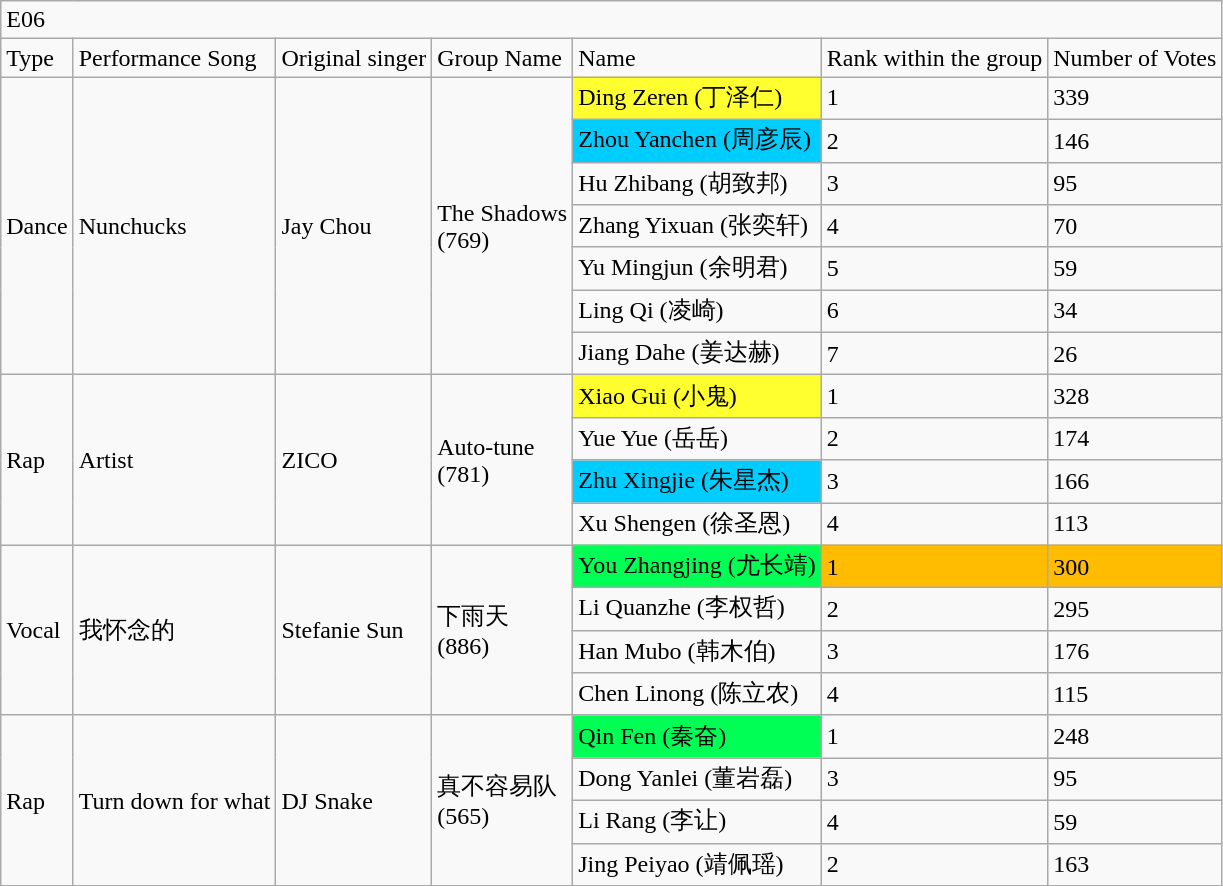<table class="wikitable mw-collapsible">
<tr>
<td colspan="7">E06</td>
</tr>
<tr>
<td>Type</td>
<td>Performance Song</td>
<td>Original singer</td>
<td>Group Name</td>
<td>Name</td>
<td>Rank within the group</td>
<td>Number of Votes</td>
</tr>
<tr>
<td rowspan="7">Dance</td>
<td rowspan="7">Nunchucks</td>
<td rowspan="7">Jay Chou</td>
<td rowspan="7">The Shadows<br>(769)</td>
<td style=background:#FFFF2F;>Ding Zeren (丁泽仁)</td>
<td>1</td>
<td>339</td>
</tr>
<tr>
<td style=background:#00CDFF;>Zhou Yanchen (周彦辰)</td>
<td>2</td>
<td>146</td>
</tr>
<tr>
<td>Hu Zhibang (胡致邦)</td>
<td>3</td>
<td>95</td>
</tr>
<tr>
<td>Zhang Yixuan (张奕轩)</td>
<td>4</td>
<td>70</td>
</tr>
<tr>
<td>Yu Mingjun (余明君)</td>
<td>5</td>
<td>59</td>
</tr>
<tr>
<td>Ling Qi (凌崎)</td>
<td>6</td>
<td>34</td>
</tr>
<tr>
<td>Jiang Dahe (姜达赫)</td>
<td>7</td>
<td>26</td>
</tr>
<tr>
<td rowspan="4">Rap</td>
<td rowspan="4">Artist</td>
<td rowspan="4">ZICO</td>
<td rowspan="4">Auto-tune<br>(781)</td>
<td style=background:#FFFF2F;>Xiao Gui (小鬼)</td>
<td>1</td>
<td>328</td>
</tr>
<tr>
<td>Yue Yue (岳岳)</td>
<td>2</td>
<td>174</td>
</tr>
<tr>
<td style=background:#00CDFF;>Zhu Xingjie (朱星杰)</td>
<td>3</td>
<td>166</td>
</tr>
<tr>
<td>Xu Shengen (徐圣恩)</td>
<td>4</td>
<td>113</td>
</tr>
<tr>
<td rowspan="4">Vocal</td>
<td rowspan="4">我怀念的</td>
<td rowspan="4">Stefanie Sun</td>
<td rowspan="4">下雨天<br>(886)</td>
<td style=background:#00FF55;>You Zhangjing (尤长靖)</td>
<td style=background:#FFBC00;>1</td>
<td style=background:#FFBC00;>300</td>
</tr>
<tr>
<td>Li Quanzhe (李权哲)</td>
<td>2</td>
<td>295</td>
</tr>
<tr>
<td>Han Mubo (韩木伯)</td>
<td>3</td>
<td>176</td>
</tr>
<tr>
<td>Chen Linong (陈立农)</td>
<td>4</td>
<td>115</td>
</tr>
<tr>
<td rowspan="4">Rap</td>
<td rowspan="4">Turn down for  what</td>
<td rowspan="4">DJ Snake</td>
<td rowspan="4">真不容易队<br>(565)</td>
<td style=background:#00FF55;>Qin Fen (秦奋)</td>
<td>1</td>
<td>248</td>
</tr>
<tr>
<td>Dong Yanlei (董岩磊)</td>
<td>3</td>
<td>95</td>
</tr>
<tr>
<td>Li Rang (李让)</td>
<td>4</td>
<td>59</td>
</tr>
<tr>
<td>Jing Peiyao (靖佩瑶)</td>
<td>2</td>
<td>163</td>
</tr>
</table>
